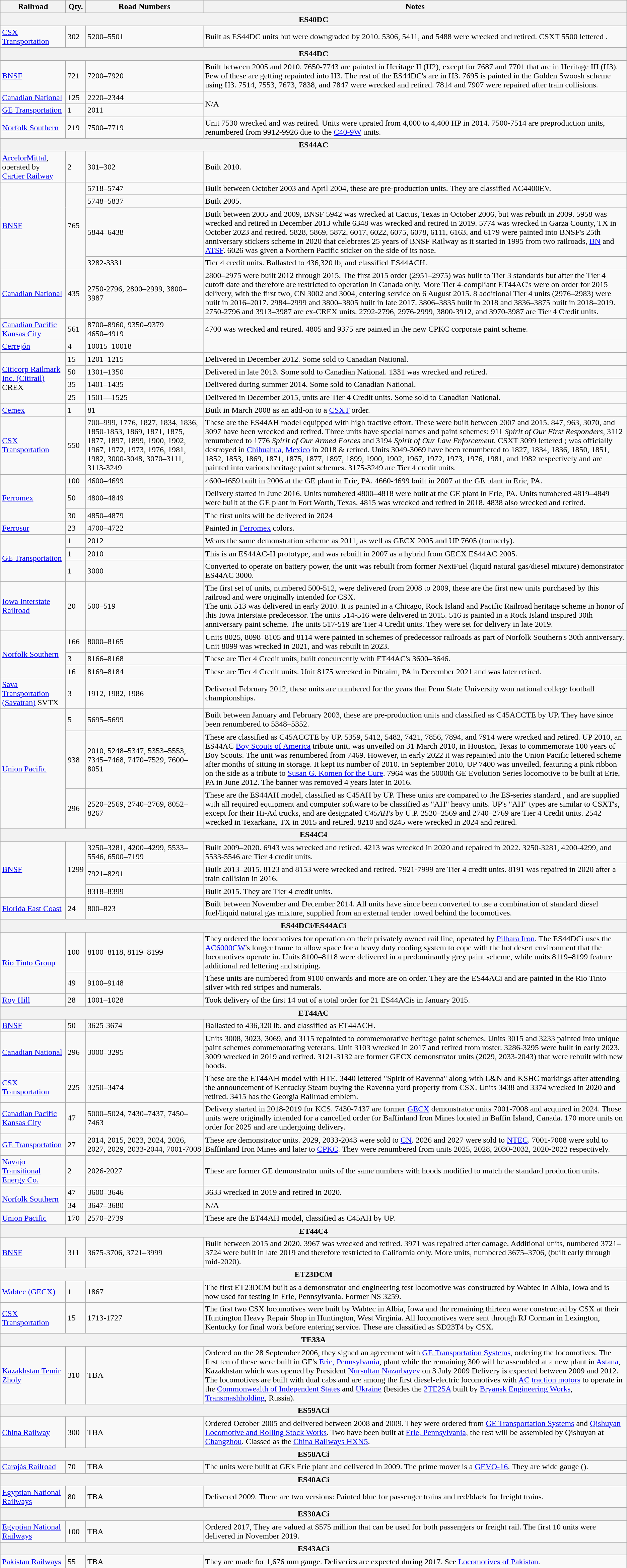<table class="wikitable">
<tr>
<th>Railroad</th>
<th>Qty.</th>
<th>Road Numbers</th>
<th>Notes</th>
</tr>
<tr>
<th colspan="4">ES40DC</th>
</tr>
<tr>
<td><a href='#'>CSX Transportation</a></td>
<td>302</td>
<td>5200–5501</td>
<td>Built as ES44DC units but were downgraded by 2010. 5306, 5411, and 5488 were wrecked and retired. CSXT 5500 lettered  .</td>
</tr>
<tr>
<th colspan="4">ES44DC</th>
</tr>
<tr>
<td><a href='#'>BNSF</a></td>
<td>721</td>
<td>7200–7920</td>
<td>Built between 2005 and 2010. 7650-7743 are painted in Heritage II (H2), except for 7687 and 7701 that are in Heritage III (H3). Few of these are getting repainted into H3. The rest of the ES44DC's are in H3. 7695 is painted in the Golden Swoosh scheme using H3. 7514, 7553, 7673, 7838, and 7847 were wrecked and retired. 7814 and 7907 were repaired after train collisions.</td>
</tr>
<tr>
<td><a href='#'>Canadian National</a></td>
<td>125</td>
<td>2220–2344</td>
<td rowspan="2">N/A</td>
</tr>
<tr>
<td><a href='#'>GE Transportation</a></td>
<td>1</td>
<td>2011</td>
</tr>
<tr>
<td><a href='#'>Norfolk Southern</a></td>
<td>219</td>
<td>7500–7719</td>
<td>Unit 7530 wrecked and was retired. Units were uprated from 4,000 to 4,400 HP in 2014. 7500-7514 are preproduction units, renumbered from 9912-9926 due to the <a href='#'>C40-9W</a> units.</td>
</tr>
<tr>
<th colspan="4">ES44AC</th>
</tr>
<tr>
<td><a href='#'>ArcelorMittal</a>, operated by <a href='#'>Cartier Railway</a></td>
<td>2</td>
<td>301–302</td>
<td>Built 2010.</td>
</tr>
<tr>
<td rowspan="4"><a href='#'>BNSF</a></td>
<td rowspan="4">765</td>
<td>5718–5747</td>
<td>Built between October 2003 and April 2004, these are pre-production units. They are classified AC4400EV.</td>
</tr>
<tr>
<td>5748–5837</td>
<td>Built 2005.</td>
</tr>
<tr>
<td>5844–6438</td>
<td>Built between 2005 and 2009, BNSF 5942 was wrecked at Cactus, Texas in October 2006, but was rebuilt in 2009. 5958 was wrecked and retired in December 2013 while 6348 was wrecked and retired in 2019. 5774 was wrecked in Garza County, TX in October 2023 and retired. 5828, 5869, 5872, 6017, 6022, 6075, 6078, 6111, 6163, and 6179 were painted into BNSF's 25th anniversary stickers scheme in 2020 that celebrates 25 years of BNSF Railway as it started in 1995 from two railroads, <a href='#'>BN</a> and <a href='#'>ATSF</a>. 6026 was given a Northern Pacific sticker on the side of its nose.</td>
</tr>
<tr>
<td>3282-3331</td>
<td>Tier 4 credit units. Ballasted to 436,320 lb, and classified ES44ACH.</td>
</tr>
<tr>
<td><a href='#'>Canadian National</a></td>
<td>435</td>
<td>2750-2796, 2800–2999, 3800–3987</td>
<td>2800–2975 were built 2012 through 2015. The first 2015 order (2951–2975) was built to Tier 3 standards but after the Tier 4 cutoff date and therefore are restricted to operation in Canada only. More Tier 4-compliant ET44AC's were on order for 2015 delivery, with the first two, CN 3002 and 3004, entering service on 6 August 2015. 8 additional Tier 4 units (2976–2983) were built in 2016–2017. 2984–2999 and 3800–3805 built in late 2017. 3806–3835 built in 2018 and 3836–3875 built in 2018–2019. 2750-2796 and 3913–3987 are ex-CREX units. 2792-2796, 2976-2999, 3800-3912, and 3970-3987 are Tier 4 Credit units.</td>
</tr>
<tr>
<td><a href='#'>Canadian Pacific Kansas City</a></td>
<td>561</td>
<td>8700–8960, 9350–9379<br>4650–4919</td>
<td>4700 was wrecked and retired. 4805 and 9375 are painted in the new CPKC corporate paint scheme.</td>
</tr>
<tr>
<td><a href='#'>Cerrejón</a></td>
<td>4</td>
<td>10015–10018</td>
<td></td>
</tr>
<tr>
<td rowspan="4"><a href='#'>Citicorp Railmark Inc. (Citirail)</a> CREX</td>
<td>15</td>
<td>1201–1215</td>
<td>Delivered in December 2012.  Some sold to Canadian National.</td>
</tr>
<tr>
<td>50</td>
<td>1301–1350</td>
<td>Delivered in late 2013. Some sold to Canadian National. 1331 was wrecked and retired.</td>
</tr>
<tr>
<td>35</td>
<td>1401–1435</td>
<td>Delivered during summer 2014. Some sold to Canadian National.</td>
</tr>
<tr>
<td>25</td>
<td>1501—1525</td>
<td>Delivered in December 2015, units are Tier 4 Credit units. Some sold to Canadian National.</td>
</tr>
<tr>
<td><a href='#'>Cemex</a></td>
<td>1</td>
<td>81</td>
<td>Built in March 2008 as an add-on to a <a href='#'>CSXT</a> order.</td>
</tr>
<tr>
<td><a href='#'>CSX Transportation</a></td>
<td>550</td>
<td>700–999, 1776, 1827, 1834, 1836, 1850-1853, 1869, 1871, 1875, 1877, 1897, 1899, 1900, 1902, 1967, 1972, 1973, 1976, 1981, 1982, 3000-3048, 3070–3111, 3113-3249</td>
<td>These are the ES44AH model equipped with high tractive effort. These were built between 2007 and 2015. 847, 963, 3070, and 3097 have been wrecked and retired. Three units have special names and paint schemes: 911 <em>Spirit of Our First Responders</em>, 3112 renumbered to 1776 <em>Spirit of Our Armed Forces</em> and 3194 <em>Spirit of Our Law Enforcement</em>. CSXT 3099 lettered ; was officially destroyed in <a href='#'>Chihuahua</a>, <a href='#'>Mexico</a> in 2018 & retired. Units 3049-3069 have been renumbered to 1827, 1834, 1836, 1850, 1851, 1852, 1853, 1869, 1871, 1875, 1877, 1897, 1899, 1900, 1902, 1967, 1972, 1973, 1976, 1981, and 1982 respectively and are painted into various heritage paint schemes. 3175-3249 are Tier 4 credit units.</td>
</tr>
<tr>
<td rowspan="3"><a href='#'>Ferromex</a></td>
<td>100</td>
<td>4600–4699</td>
<td>4600-4659 built in 2006 at the GE plant in Erie, PA. 4660-4699 built in 2007 at the GE plant in Erie, PA.</td>
</tr>
<tr>
<td>50</td>
<td>4800–4849</td>
<td>Delivery started in June 2016. Units numbered 4800–4818 were built at the GE plant in Erie, PA. Units numbered 4819–4849 were built at the GE plant in Fort Worth, Texas. 4815 was wrecked and retired in 2018. 4838 also wrecked and retired.</td>
</tr>
<tr>
<td>30</td>
<td>4850–4879</td>
<td>The first units will be delivered in 2024</td>
</tr>
<tr>
<td><a href='#'>Ferrosur</a></td>
<td>23</td>
<td>4700–4722</td>
<td>Painted in <a href='#'>Ferromex</a> colors.</td>
</tr>
<tr>
<td rowspan="3"><a href='#'>GE Transportation</a></td>
<td>1</td>
<td>2012</td>
<td>Wears the same demonstration scheme as 2011, as well as GECX 2005 and UP 7605 (formerly).</td>
</tr>
<tr>
<td>1</td>
<td>2010</td>
<td>This is an ES44AC-H prototype, and was rebuilt in 2007 as a hybrid from GECX ES44AC 2005.</td>
</tr>
<tr>
<td>1</td>
<td>3000</td>
<td>Converted to operate on battery power, the unit was rebuilt from former NextFuel (liquid natural gas/diesel mixture) demonstrator ES44AC 3000.</td>
</tr>
<tr>
<td><a href='#'>Iowa Interstate Railroad</a></td>
<td>20</td>
<td>500–519</td>
<td>The first set of units, numbered 500-512, were delivered from 2008 to 2009, these are the first new units purchased by this railroad and were originally intended for CSX.<br>The unit 513 was delivered in early 2010. It is painted in a Chicago, Rock Island and Pacific Railroad heritage scheme in honor of this Iowa Interstate predecessor.
The units 514-516 were delivered in 2015. 516 is painted in a Rock Island inspired 30th anniversary paint scheme.
The units 517-519 are Tier 4 Credit units. They were set for delivery in late 2019.</td>
</tr>
<tr>
<td rowspan="3"><a href='#'>Norfolk Southern</a></td>
<td>166</td>
<td>8000–8165</td>
<td>Units 8025, 8098–8105 and 8114 were painted in schemes of predecessor railroads as part of Norfolk Southern's 30th anniversary. Unit 8099 was wrecked in 2021, and was rebuilt in 2023.</td>
</tr>
<tr>
<td>3</td>
<td>8166–8168</td>
<td>These are Tier 4 Credit units, built concurrently with ET44AC's 3600–3646.</td>
</tr>
<tr>
<td>16</td>
<td>8169–8184</td>
<td>These are Tier 4 Credit units. Unit 8175 wrecked in Pitcairn, PA in December 2021 and was later retired.</td>
</tr>
<tr>
<td><a href='#'>Sava Transportation (Savatran)</a> SVTX</td>
<td>3</td>
<td>1912, 1982, 1986</td>
<td>Delivered February 2012, these units are numbered for the years that Penn State University won national college football championships.</td>
</tr>
<tr>
<td rowspan="3"><a href='#'>Union Pacific</a></td>
<td>5</td>
<td>5695–5699</td>
<td>Built between January and February 2003, these are pre-production units and classified as C45ACCTE by UP. They have since been renumbered to 5348–5352.</td>
</tr>
<tr>
<td>938</td>
<td>2010, 5248–5347, 5353–5553, 7345–7468, 7470–7529, 7600–8051</td>
<td>These are classified as C45ACCTE by UP. 5359, 5412, 5482, 7421, 7856, 7894, and 7914 were wrecked and retired. UP 2010, an ES44AC <a href='#'>Boy Scouts of America</a> tribute unit, was unveiled on 31 March 2010, in Houston, Texas to commemorate 100 years of Boy Scouts. The unit was renumbered from 7469. However, in early 2022 it was repainted into the Union Pacific lettered scheme after months of sitting in storage. It kept its number of 2010. In September 2010, UP 7400 was unveiled, featuring a pink ribbon on the side as a tribute to <a href='#'>Susan G. Komen for the Cure</a>. 7964 was the 5000th GE Evolution Series locomotive to be built at Erie, PA in June 2012. The banner was removed 4 years later in 2016.</td>
</tr>
<tr>
<td>296</td>
<td>2520–2569, 2740–2769, 8052–8267</td>
<td>These are the ES44AH model, classified as C45AH by UP. These units are  compared to the ES-series standard , and are supplied with all required equipment and computer software to be classified as "AH" heavy units. UP's "AH" types are similar to CSXT's, except for their Hi-Ad trucks, and are designated <em>C45AH's</em> by U.P. 2520–2569 and 2740–2769 are Tier 4 Credit units. 2542 wrecked in Texarkana, TX in 2015 and retired. 8210 and 8245 were wrecked in 2024 and retired.</td>
</tr>
<tr>
<th colspan="4">ES44C4</th>
</tr>
<tr>
<td rowspan="3"><a href='#'>BNSF</a></td>
<td rowspan="3">1299</td>
<td>3250–3281, 4200–4299, 5533–5546, 6500–7199</td>
<td>Built 2009–2020. 6943 was wrecked and retired. 4213 was wrecked in 2020 and repaired in 2022. 3250-3281, 4200-4299, and 5533-5546 are Tier 4 credit units.</td>
</tr>
<tr>
<td>7921–8291</td>
<td>Built 2013–2015. 8123 and 8153 were wrecked and retired. 7921-7999 are Tier 4 credit units. 8191 was repaired in 2020 after a train collision in 2016.</td>
</tr>
<tr>
<td>8318–8399</td>
<td>Built 2015. They are Tier 4 credit units.</td>
</tr>
<tr>
<td><a href='#'>Florida East Coast</a></td>
<td>24</td>
<td>800–823</td>
<td>Built between November and December 2014.  All units have since been converted to use a combination of standard diesel fuel/liquid natural gas mixture, supplied from an external tender towed behind the locomotives.</td>
</tr>
<tr>
<th colspan="4">ES44DCi/ES44ACi</th>
</tr>
<tr>
<td rowspan="2"><a href='#'>Rio Tinto Group</a></td>
<td>100</td>
<td>8100–8118, 8119–8199</td>
<td>They ordered the locomotives for operation on their privately owned rail line, operated by <a href='#'>Pilbara Iron</a>.  The ES44DCi uses the <a href='#'>AC6000CW</a>'s longer frame to allow space for a heavy duty cooling system to cope with the hot desert environment that the locomotives operate in. Units 8100–8118 were delivered in a predominantly grey paint scheme, while units 8119–8199 feature additional red lettering and striping.</td>
</tr>
<tr>
<td>49</td>
<td>9100–9148</td>
<td>These units are numbered from 9100 onwards and more are on order. They are the ES44ACi and are painted in the Rio Tinto silver with red stripes and numerals.</td>
</tr>
<tr>
<td><a href='#'>Roy Hill</a></td>
<td>28</td>
<td>1001–1028</td>
<td>Took delivery of the first 14 out of a total order for 21 ES44ACis in January 2015.</td>
</tr>
<tr>
<th colspan="4">ET44AC</th>
</tr>
<tr>
<td><a href='#'>BNSF</a></td>
<td>50</td>
<td>3625-3674</td>
<td>Ballasted to 436,320 lb. and classified as ET44ACH.</td>
</tr>
<tr>
<td><a href='#'>Canadian National</a></td>
<td>296</td>
<td>3000–3295</td>
<td>Units 3008, 3023, 3069, and 3115 repainted to commemorative heritage paint schemes. Units 3015 and 3233 painted into unique paint schemes commemorating veterans. Unit 3103 wrecked in 2017 and retired from roster. 3286-3295 were built in early 2023. 3009 wrecked in 2019 and retired. 3121-3132 are former GECX demonstrator units (2029, 2033-2043) that were rebuilt with new hoods.</td>
</tr>
<tr>
<td><a href='#'>CSX Transportation</a></td>
<td>225</td>
<td>3250–3474</td>
<td>These are the ET44AH model with HTE. 3440 lettered "Spirit of Ravenna" along with L&N and KSHC markings after attending the announcement of Kentucky Steam buying the Ravenna yard property from CSX. Units 3438 and 3374 wrecked in 2020 and retired. 3415 has the Georgia Railroad emblem.</td>
</tr>
<tr>
<td><a href='#'>Canadian Pacific Kansas City</a></td>
<td>47</td>
<td>5000–5024, 7430–7437, 7450–7463</td>
<td>Delivery started in 2018-2019 for KCS. 7430-7437 are former <a href='#'>GECX</a> demonstrator units 7001-7008 and acquired in 2024. Those units were originally intended for a cancelled order for Baffinland Iron Mines located in Baffin Island, Canada. 170 more units on order for 2025 and are undergoing delivery.</td>
</tr>
<tr>
<td><a href='#'>GE Transportation</a></td>
<td>27</td>
<td>2014, 2015, 2023, 2024, 2026, 2027, 2029, 2033-2044, 7001-7008</td>
<td>These are demonstrator units. 2029, 2033-2043 were sold to <a href='#'>CN</a>. 2026 and 2027 were sold to <a href='#'>NTEC</a>. 7001-7008 were sold to Baffinland Iron Mines and later to <a href='#'>CPKC</a>. They were renumbered from units 2025, 2028, 2030-2032, 2020-2022 respectively.</td>
</tr>
<tr>
<td><a href='#'>Navajo Transitional Energy Co.</a></td>
<td>2</td>
<td>2026-2027</td>
<td>These are former GE demonstrator units of the same numbers with hoods modified to match the standard production units.</td>
</tr>
<tr>
<td rowspan="2"><a href='#'>Norfolk Southern</a></td>
<td>47</td>
<td>3600–3646</td>
<td>3633 wrecked in 2019 and retired in 2020.</td>
</tr>
<tr>
<td>34</td>
<td>3647–3680</td>
<td>N/A</td>
</tr>
<tr>
<td><a href='#'>Union Pacific</a></td>
<td>170</td>
<td>2570–2739</td>
<td>These are the ET44AH model, classified as C45AH by UP.</td>
</tr>
<tr>
<th colspan="4">ET44C4</th>
</tr>
<tr>
<td><a href='#'>BNSF</a></td>
<td>311</td>
<td>3675-3706, 3721–3999</td>
<td>Built between 2015 and 2020. 3967 was wrecked and retired. 3971 was repaired after damage. Additional units, numbered 3721–3724 were built in late 2019 and therefore restricted to California only. More units, numbered 3675–3706, (built early through mid-2020).</td>
</tr>
<tr>
<th colspan="4">ET23DCM</th>
</tr>
<tr>
<td><a href='#'>Wabtec (GECX)</a></td>
<td>1</td>
<td>1867</td>
<td>The first ET23DCM built as a demonstrator and engineering test locomotive was constructed by Wabtec in Albia, Iowa and is now used for testing in Erie, Pennsylvania. Former NS 3259.</td>
</tr>
<tr>
<td><a href='#'>CSX Transportation</a></td>
<td>15</td>
<td>1713-1727</td>
<td>The first two CSX locomotives were built by Wabtec in Albia, Iowa and the remaining thirteen were constructed by CSX at their Huntington Heavy Repair Shop in Huntington, West Virginia. All locomotives were sent through RJ Corman in Lexington, Kentucky for final work before entering service. These are classified as SD23T4 by CSX.</td>
</tr>
<tr>
<th colspan="4">TE33A</th>
</tr>
<tr>
<td><a href='#'>Kazakhstan Temir Zholy</a></td>
<td>310</td>
<td>TBA</td>
<td>Ordered on the 28 September 2006, they signed an agreement with <a href='#'>GE Transportation Systems</a>, ordering the locomotives. The first ten of these were built in GE's <a href='#'>Erie, Pennsylvania</a>, plant while the remaining 300 will be assembled at a new plant in <a href='#'>Astana</a>, Kazakhstan which was opened by President <a href='#'>Nursultan Nazarbayev</a> on 3 July 2009  Delivery is expected between 2009 and 2012. The locomotives are built with dual cabs and are among the first diesel-electric locomotives with <a href='#'>AC</a> <a href='#'>traction motors</a> to operate in the <a href='#'>Commonwealth of Independent States</a> and <a href='#'>Ukraine</a> (besides the <a href='#'>2TE25A</a> built by <a href='#'>Bryansk Engineering Works</a>, <a href='#'>Transmashholding</a>, Russia).</td>
</tr>
<tr>
<th colspan="4">ES59ACi</th>
</tr>
<tr>
<td><a href='#'>China Railway</a></td>
<td>300</td>
<td>TBA</td>
<td>Ordered October 2005 and delivered between 2008 and 2009. They were ordered from <a href='#'>GE Transportation Systems</a> and <a href='#'>Qishuyan Locomotive and Rolling Stock Works</a>. Two have been built at <a href='#'>Erie, Pennsylvania</a>, the rest will be assembled by Qishuyan at <a href='#'>Changzhou</a>. Classed as the <a href='#'>China Railways HXN5</a>.</td>
</tr>
<tr>
<th colspan="4">ES58ACi</th>
</tr>
<tr>
<td><a href='#'>Carajás Railroad</a></td>
<td>70</td>
<td>TBA</td>
<td>The units were built at GE's Erie plant and delivered in 2009. The prime mover is a <a href='#'>GEVO-16</a>. They are wide gauge ().</td>
</tr>
<tr>
<th colspan="4">ES40ACi</th>
</tr>
<tr>
<td><a href='#'>Egyptian National Railways</a></td>
<td>80</td>
<td>TBA</td>
<td>Delivered 2009. There are two versions: Painted blue for passenger trains and red/black for freight trains.</td>
</tr>
<tr>
<th colspan="4">ES30ACi</th>
</tr>
<tr>
<td><a href='#'>Egyptian National Railways</a></td>
<td>100</td>
<td>TBA</td>
<td>Ordered 2017, They are valued at $575 million that can be used for both passengers or freight rail. The first 10 units were delivered in November 2019.</td>
</tr>
<tr>
<th colspan="4">ES43ACi</th>
</tr>
<tr>
<td><a href='#'>Pakistan Railways</a></td>
<td>55</td>
<td>TBA</td>
<td>They are made for 1,676 mm gauge. Deliveries are expected during 2017. See <a href='#'>Locomotives of Pakistan</a>.</td>
</tr>
</table>
